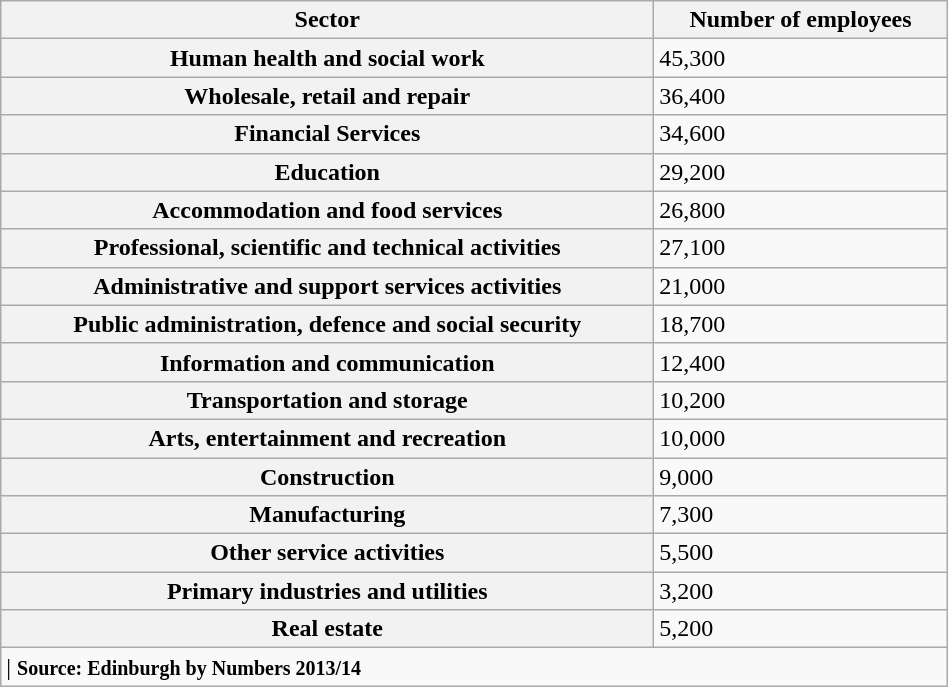<table class="wikitable" style="width: 50%; margin: 0 auto 0 auto;">
<tr>
<th>Sector</th>
<th>Number of employees</th>
</tr>
<tr>
<th>Human health and social work</th>
<td>45,300</td>
</tr>
<tr>
<th>Wholesale, retail and repair</th>
<td>36,400</td>
</tr>
<tr>
<th>Financial Services</th>
<td>34,600</td>
</tr>
<tr>
<th>Education</th>
<td>29,200</td>
</tr>
<tr>
<th>Accommodation and food services</th>
<td>26,800</td>
</tr>
<tr>
<th>Professional, scientific and technical activities</th>
<td>27,100</td>
</tr>
<tr>
<th>Administrative and support services activities</th>
<td>21,000</td>
</tr>
<tr>
<th>Public administration, defence and social security</th>
<td>18,700</td>
</tr>
<tr>
<th>Information and communication</th>
<td>12,400</td>
</tr>
<tr>
<th>Transportation and storage</th>
<td>10,200</td>
</tr>
<tr>
<th>Arts, entertainment and recreation</th>
<td>10,000</td>
</tr>
<tr>
<th>Construction</th>
<td>9,000</td>
</tr>
<tr>
<th>Manufacturing</th>
<td>7,300</td>
</tr>
<tr>
<th>Other service activities</th>
<td>5,500</td>
</tr>
<tr>
<th>Primary industries and utilities</th>
<td>3,200</td>
</tr>
<tr>
<th>Real estate</th>
<td>5,200</td>
</tr>
<tr>
<td colspan="8" style="text-align: left;">| <small><strong>Source: Edinburgh by Numbers 2013/14</strong></small></td>
</tr>
</table>
